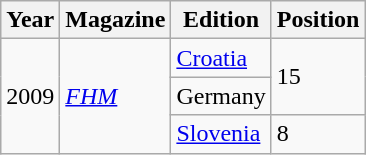<table class="sortable wikitable">
<tr>
<th>Year</th>
<th>Magazine</th>
<th>Edition</th>
<th>Position</th>
</tr>
<tr>
<td rowspan="3">2009</td>
<td rowspan="3"><em><a href='#'>FHM</a></em></td>
<td> <a href='#'>Croatia</a></td>
<td rowspan="2">15</td>
</tr>
<tr>
<td> Germany</td>
</tr>
<tr>
<td> <a href='#'>Slovenia</a></td>
<td>8</td>
</tr>
</table>
